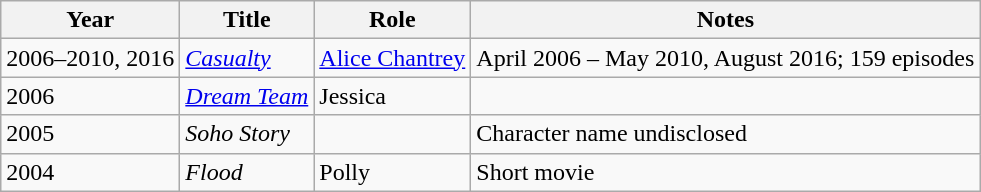<table class="wikitable">
<tr>
<th>Year</th>
<th>Title</th>
<th>Role</th>
<th>Notes</th>
</tr>
<tr>
<td>2006–2010, 2016</td>
<td><em><a href='#'>Casualty</a></em></td>
<td><a href='#'>Alice Chantrey</a></td>
<td>April 2006 – May 2010, August 2016; 159 episodes</td>
</tr>
<tr>
<td>2006</td>
<td><em><a href='#'>Dream Team</a></em></td>
<td>Jessica</td>
<td></td>
</tr>
<tr>
<td>2005</td>
<td><em>Soho Story</em></td>
<td></td>
<td>Character name undisclosed </td>
</tr>
<tr>
<td>2004</td>
<td><em>Flood</em> </td>
<td>Polly</td>
<td>Short movie</td>
</tr>
</table>
